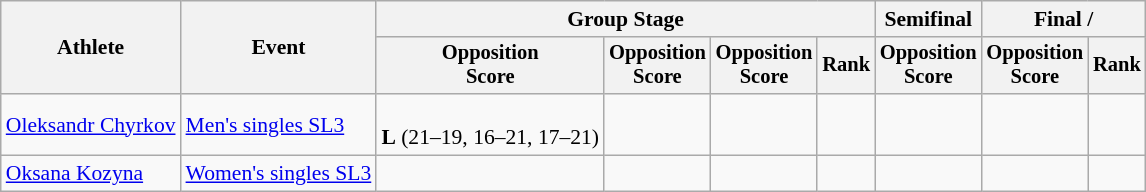<table class="wikitable" style="font-size:90%; text-align:center">
<tr>
<th rowspan=2>Athlete</th>
<th rowspan=2>Event</th>
<th colspan=4>Group Stage</th>
<th>Semifinal</th>
<th colspan=2>Final / </th>
</tr>
<tr style="font-size:95%">
<th>Opposition<br>Score</th>
<th>Opposition<br>Score</th>
<th>Opposition<br>Score</th>
<th>Rank</th>
<th>Opposition<br>Score</th>
<th>Opposition<br>Score</th>
<th>Rank</th>
</tr>
<tr>
<td align=left><a href='#'>Oleksandr Chyrkov</a></td>
<td align=left><a href='#'>Men's singles SL3</a></td>
<td><br><strong>L</strong> (21–19, 16–21, 17–21)</td>
<td></td>
<td></td>
<td></td>
<td></td>
<td></td>
<td></td>
</tr>
<tr>
<td align=left><a href='#'>Oksana Kozyna</a></td>
<td align=left><a href='#'>Women's singles SL3</a></td>
<td></td>
<td></td>
<td></td>
<td></td>
<td></td>
<td></td>
<td></td>
</tr>
</table>
